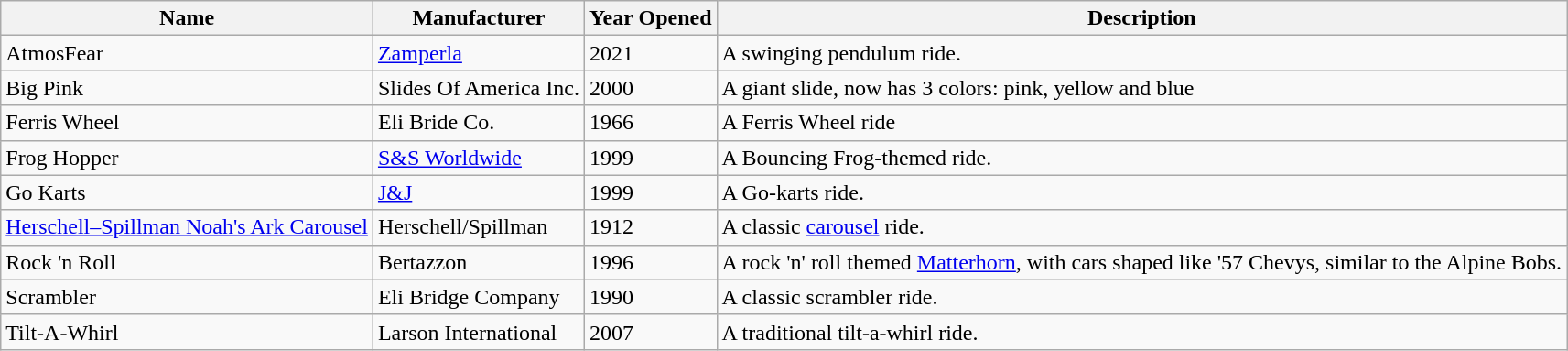<table class="wikitable">
<tr>
<th>Name</th>
<th>Manufacturer</th>
<th>Year Opened</th>
<th>Description</th>
</tr>
<tr>
<td>AtmosFear</td>
<td><a href='#'>Zamperla</a></td>
<td>2021</td>
<td>A swinging pendulum ride.</td>
</tr>
<tr>
<td>Big Pink</td>
<td>Slides Of America Inc.</td>
<td>2000</td>
<td>A giant slide, now has 3 colors: pink, yellow and blue</td>
</tr>
<tr>
<td>Ferris Wheel</td>
<td>Eli Bride Co.</td>
<td>1966</td>
<td>A Ferris Wheel ride</td>
</tr>
<tr>
<td>Frog Hopper</td>
<td><a href='#'>S&S Worldwide</a></td>
<td>1999</td>
<td>A Bouncing Frog-themed ride.</td>
</tr>
<tr>
<td>Go Karts</td>
<td><a href='#'>J&J</a></td>
<td>1999</td>
<td>A Go-karts ride.</td>
</tr>
<tr>
<td><a href='#'>Herschell–Spillman Noah's Ark Carousel</a></td>
<td>Herschell/Spillman</td>
<td>1912</td>
<td>A classic <a href='#'>carousel</a> ride.</td>
</tr>
<tr>
<td>Rock 'n Roll</td>
<td>Bertazzon</td>
<td>1996</td>
<td>A rock 'n' roll themed <a href='#'>Matterhorn</a>, with cars shaped like '57 Chevys, similar to the Alpine Bobs.</td>
</tr>
<tr>
<td>Scrambler</td>
<td>Eli Bridge Company</td>
<td>1990</td>
<td>A classic scrambler ride.</td>
</tr>
<tr>
<td>Tilt-A-Whirl</td>
<td>Larson International</td>
<td>2007</td>
<td>A traditional tilt-a-whirl ride.</td>
</tr>
</table>
